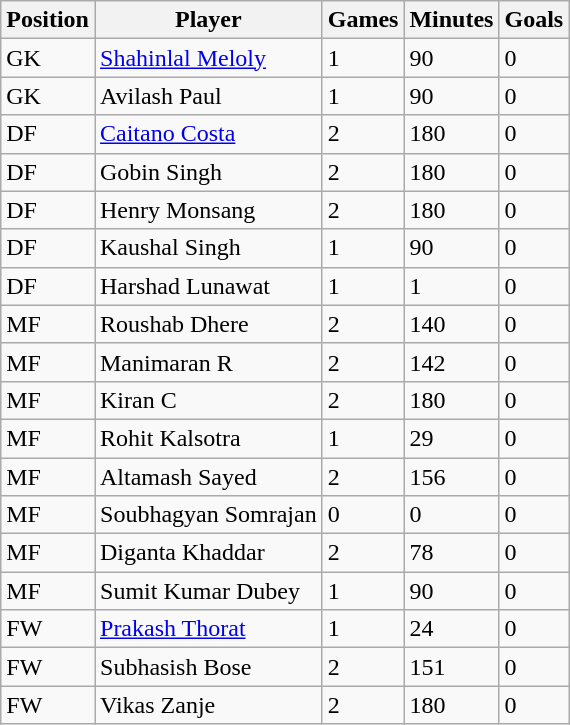<table class="wikitable">
<tr>
<th>Position</th>
<th>Player</th>
<th>Games</th>
<th>Minutes</th>
<th>Goals</th>
</tr>
<tr>
<td>GK</td>
<td> <a href='#'>Shahinlal Meloly</a></td>
<td>1</td>
<td>90</td>
<td>0</td>
</tr>
<tr>
<td>GK</td>
<td> Avilash Paul</td>
<td>1</td>
<td>90</td>
<td>0</td>
</tr>
<tr>
<td>DF</td>
<td> <a href='#'>Caitano Costa</a></td>
<td>2</td>
<td>180</td>
<td>0</td>
</tr>
<tr>
<td>DF</td>
<td> Gobin Singh</td>
<td>2</td>
<td>180</td>
<td>0</td>
</tr>
<tr>
<td>DF</td>
<td> Henry Monsang</td>
<td>2</td>
<td>180</td>
<td>0</td>
</tr>
<tr>
<td>DF</td>
<td> Kaushal Singh</td>
<td>1</td>
<td>90</td>
<td>0</td>
</tr>
<tr>
<td>DF</td>
<td> Harshad Lunawat</td>
<td>1</td>
<td>1</td>
<td>0</td>
</tr>
<tr>
<td>MF</td>
<td> Roushab Dhere</td>
<td>2</td>
<td>140</td>
<td>0</td>
</tr>
<tr>
<td>MF</td>
<td> Manimaran R</td>
<td>2</td>
<td>142</td>
<td>0</td>
</tr>
<tr>
<td>MF</td>
<td> Kiran C</td>
<td>2</td>
<td>180</td>
<td>0</td>
</tr>
<tr>
<td>MF</td>
<td> Rohit Kalsotra</td>
<td>1</td>
<td>29</td>
<td>0</td>
</tr>
<tr>
<td>MF</td>
<td> Altamash Sayed</td>
<td>2</td>
<td>156</td>
<td>0</td>
</tr>
<tr>
<td>MF</td>
<td> Soubhagyan Somrajan</td>
<td>0</td>
<td>0</td>
<td>0</td>
</tr>
<tr>
<td>MF</td>
<td> Diganta Khaddar</td>
<td>2</td>
<td>78</td>
<td>0</td>
</tr>
<tr>
<td>MF</td>
<td> Sumit Kumar Dubey</td>
<td>1</td>
<td>90</td>
<td>0</td>
</tr>
<tr>
<td>FW</td>
<td> <a href='#'>Prakash Thorat</a></td>
<td>1</td>
<td>24</td>
<td>0</td>
</tr>
<tr>
<td>FW</td>
<td> Subhasish Bose</td>
<td>2</td>
<td>151</td>
<td>0</td>
</tr>
<tr>
<td>FW</td>
<td> Vikas Zanje</td>
<td>2</td>
<td>180</td>
<td>0</td>
</tr>
</table>
